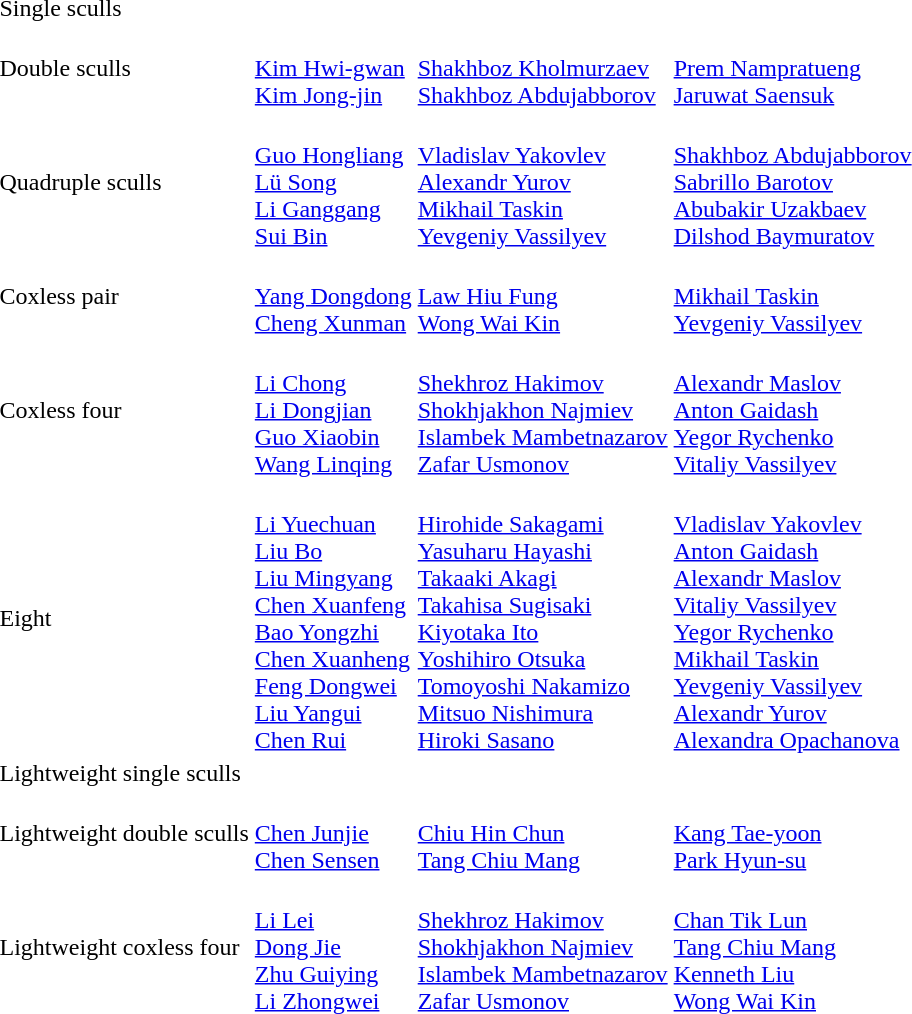<table>
<tr>
<td>Single sculls</td>
<td></td>
<td></td>
<td></td>
</tr>
<tr>
<td>Double sculls</td>
<td><br><a href='#'>Kim Hwi-gwan</a><br><a href='#'>Kim Jong-jin</a></td>
<td><br><a href='#'>Shakhboz Kholmurzaev</a><br><a href='#'>Shakhboz Abdujabborov</a></td>
<td><br><a href='#'>Prem Nampratueng</a><br><a href='#'>Jaruwat Saensuk</a></td>
</tr>
<tr>
<td>Quadruple sculls</td>
<td><br><a href='#'>Guo Hongliang</a><br><a href='#'>Lü Song</a><br><a href='#'>Li Ganggang</a><br><a href='#'>Sui Bin</a></td>
<td><br><a href='#'>Vladislav Yakovlev</a><br><a href='#'>Alexandr Yurov</a><br><a href='#'>Mikhail Taskin</a><br><a href='#'>Yevgeniy Vassilyev</a></td>
<td><br><a href='#'>Shakhboz Abdujabborov</a><br><a href='#'>Sabrillo Barotov</a><br><a href='#'>Abubakir Uzakbaev</a><br><a href='#'>Dilshod Baymuratov</a></td>
</tr>
<tr>
<td>Coxless pair</td>
<td><br><a href='#'>Yang Dongdong</a><br><a href='#'>Cheng Xunman</a></td>
<td><br><a href='#'>Law Hiu Fung</a><br><a href='#'>Wong Wai Kin</a></td>
<td><br><a href='#'>Mikhail Taskin</a><br><a href='#'>Yevgeniy Vassilyev</a></td>
</tr>
<tr>
<td>Coxless four</td>
<td><br><a href='#'>Li Chong</a><br><a href='#'>Li Dongjian</a><br><a href='#'>Guo Xiaobin</a><br><a href='#'>Wang Linqing</a></td>
<td><br><a href='#'>Shekhroz Hakimov</a><br><a href='#'>Shokhjakhon Najmiev</a><br><a href='#'>Islambek Mambetnazarov</a><br><a href='#'>Zafar Usmonov</a></td>
<td><br><a href='#'>Alexandr Maslov</a><br><a href='#'>Anton Gaidash</a><br><a href='#'>Yegor Rychenko</a><br><a href='#'>Vitaliy Vassilyev</a></td>
</tr>
<tr>
<td>Eight</td>
<td><br><a href='#'>Li Yuechuan</a><br><a href='#'>Liu Bo</a><br><a href='#'>Liu Mingyang</a><br><a href='#'>Chen Xuanfeng</a><br><a href='#'>Bao Yongzhi</a><br><a href='#'>Chen Xuanheng</a><br><a href='#'>Feng Dongwei</a><br><a href='#'>Liu Yangui</a><br><a href='#'>Chen Rui</a></td>
<td><br><a href='#'>Hirohide Sakagami</a><br><a href='#'>Yasuharu Hayashi</a><br><a href='#'>Takaaki Akagi</a><br><a href='#'>Takahisa Sugisaki</a><br><a href='#'>Kiyotaka Ito</a><br><a href='#'>Yoshihiro Otsuka</a><br><a href='#'>Tomoyoshi Nakamizo</a><br><a href='#'>Mitsuo Nishimura</a><br><a href='#'>Hiroki Sasano</a></td>
<td><br><a href='#'>Vladislav Yakovlev</a><br><a href='#'>Anton Gaidash</a><br><a href='#'>Alexandr Maslov</a><br><a href='#'>Vitaliy Vassilyev</a><br><a href='#'>Yegor Rychenko</a><br><a href='#'>Mikhail Taskin</a><br><a href='#'>Yevgeniy Vassilyev</a><br><a href='#'>Alexandr Yurov</a><br><a href='#'>Alexandra Opachanova</a></td>
</tr>
<tr>
<td>Lightweight single sculls</td>
<td></td>
<td></td>
<td></td>
</tr>
<tr>
<td>Lightweight double sculls</td>
<td><br><a href='#'>Chen Junjie</a><br><a href='#'>Chen Sensen</a></td>
<td><br><a href='#'>Chiu Hin Chun</a><br><a href='#'>Tang Chiu Mang</a></td>
<td><br><a href='#'>Kang Tae-yoon</a><br><a href='#'>Park Hyun-su</a></td>
</tr>
<tr>
<td>Lightweight coxless four</td>
<td><br><a href='#'>Li Lei</a><br><a href='#'>Dong Jie</a><br><a href='#'>Zhu Guiying</a><br><a href='#'>Li Zhongwei</a></td>
<td><br><a href='#'>Shekhroz Hakimov</a><br><a href='#'>Shokhjakhon Najmiev</a><br><a href='#'>Islambek Mambetnazarov</a><br><a href='#'>Zafar Usmonov</a></td>
<td><br><a href='#'>Chan Tik Lun</a><br><a href='#'>Tang Chiu Mang</a><br><a href='#'>Kenneth Liu</a><br><a href='#'>Wong Wai Kin</a></td>
</tr>
</table>
